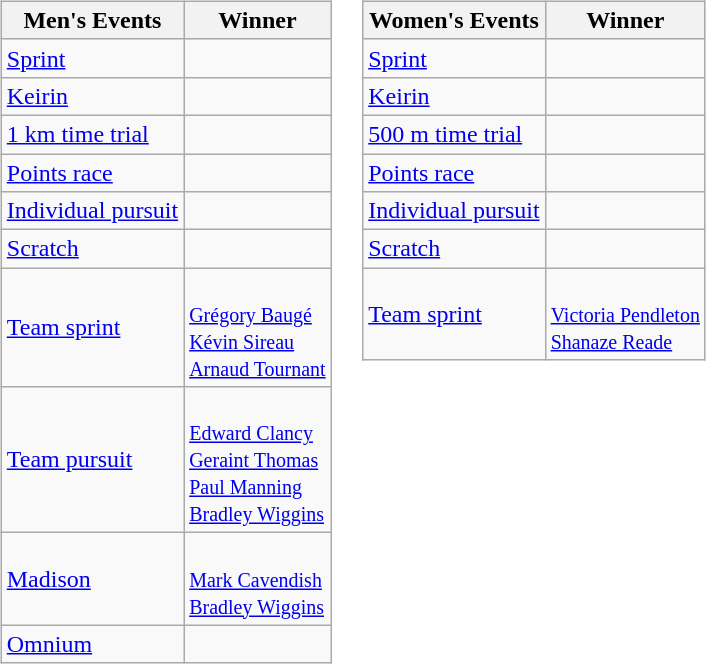<table class="vatop">
<tr valign="top">
<td><br><table class="wikitable">
<tr>
<th>Men's Events</th>
<th>Winner</th>
</tr>
<tr>
<td><a href='#'>Sprint</a></td>
<td></td>
</tr>
<tr>
<td><a href='#'>Keirin</a></td>
<td></td>
</tr>
<tr>
<td><a href='#'>1 km time trial</a></td>
<td></td>
</tr>
<tr>
<td><a href='#'>Points race</a></td>
<td></td>
</tr>
<tr>
<td><a href='#'>Individual pursuit</a></td>
<td></td>
</tr>
<tr>
<td><a href='#'>Scratch</a></td>
<td></td>
</tr>
<tr>
<td><a href='#'>Team sprint</a></td>
<td><small><br><a href='#'>Grégory Baugé</a><br><a href='#'>Kévin Sireau</a><br><a href='#'>Arnaud Tournant</a></small></td>
</tr>
<tr>
<td><a href='#'>Team pursuit</a></td>
<td><small><br><a href='#'>Edward Clancy</a><br><a href='#'>Geraint Thomas</a><br><a href='#'>Paul Manning</a><br><a href='#'>Bradley Wiggins</a></small></td>
</tr>
<tr>
<td><a href='#'>Madison</a></td>
<td><small><br><a href='#'>Mark Cavendish</a><br><a href='#'>Bradley Wiggins</a></small></td>
</tr>
<tr>
<td><a href='#'>Omnium</a></td>
<td></td>
</tr>
</table>
</td>
<td><br><table class="wikitable">
<tr>
<th>Women's Events</th>
<th>Winner</th>
</tr>
<tr>
<td><a href='#'>Sprint</a></td>
<td></td>
</tr>
<tr>
<td><a href='#'>Keirin</a></td>
<td></td>
</tr>
<tr>
<td><a href='#'>500 m time trial</a></td>
<td></td>
</tr>
<tr>
<td><a href='#'>Points race</a></td>
<td></td>
</tr>
<tr>
<td><a href='#'>Individual pursuit</a></td>
<td></td>
</tr>
<tr>
<td><a href='#'>Scratch</a></td>
<td></td>
</tr>
<tr>
<td><a href='#'>Team sprint</a></td>
<td><small><br><a href='#'>Victoria Pendleton</a><br><a href='#'>Shanaze Reade</a></small></td>
</tr>
</table>
</td>
</tr>
</table>
